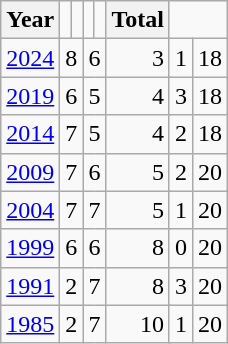<table class="wikitable" style="text-align:right; padding-left:1em">
<tr>
<th align="left">Year</th>
<td></td>
<td></td>
<td></td>
<td></td>
<th align="left">Total</th>
</tr>
<tr>
<td align=left><a href='#'>2024</a></td>
<td colspan=2>8</td>
<td colspan=2>6</td>
<td colspan=2>3</td>
<td colspan=2>1</td>
<td>18</td>
</tr>
<tr>
<td align=left><a href='#'>2019</a></td>
<td colspan=2>6</td>
<td colspan=2>5</td>
<td colspan=2>4</td>
<td colspan=2>3</td>
<td>18</td>
</tr>
<tr>
<td align=left><a href='#'>2014</a></td>
<td colspan=2>7</td>
<td colspan=2>5</td>
<td colspan=2>4</td>
<td colspan=2>2</td>
<td>18</td>
</tr>
<tr>
<td align=left><a href='#'>2009</a></td>
<td colspan=2>7</td>
<td colspan=2>6</td>
<td colspan=2>5</td>
<td colspan=2>2</td>
<td>20</td>
</tr>
<tr>
<td align=left><a href='#'>2004</a></td>
<td colspan=2>7</td>
<td colspan=2>7</td>
<td colspan=2>5</td>
<td colspan=2>1</td>
<td>20</td>
</tr>
<tr>
<td align=left><a href='#'>1999</a></td>
<td colspan=2>6</td>
<td colspan=2>6</td>
<td colspan=2>8</td>
<td colspan=2>0</td>
<td>20</td>
</tr>
<tr>
<td align=left><a href='#'>1991</a></td>
<td colspan=2>2</td>
<td colspan=2>7</td>
<td colspan=2>8</td>
<td colspan=2>3</td>
<td>20</td>
</tr>
<tr>
<td align=left><a href='#'>1985</a></td>
<td colspan=2>2</td>
<td colspan=2>7</td>
<td colspan=2>10</td>
<td colspan=2>1</td>
<td>20</td>
</tr>
</table>
